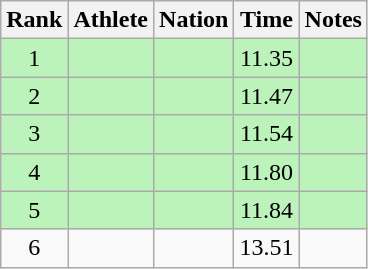<table class="wikitable sortable" style="text-align:center">
<tr>
<th>Rank</th>
<th>Athlete</th>
<th>Nation</th>
<th>Time</th>
<th>Notes</th>
</tr>
<tr bgcolor=#bbf3bb>
<td>1</td>
<td align=left></td>
<td align=left></td>
<td>11.35</td>
<td></td>
</tr>
<tr bgcolor=#bbf3bb>
<td>2</td>
<td align=left></td>
<td align=left></td>
<td>11.47</td>
<td></td>
</tr>
<tr bgcolor=#bbf3bb>
<td>3</td>
<td align=left></td>
<td align=left></td>
<td>11.54</td>
<td></td>
</tr>
<tr bgcolor=#bbf3bb>
<td>4</td>
<td align=left></td>
<td align=left></td>
<td>11.80</td>
<td></td>
</tr>
<tr bgcolor=#bbf3bb>
<td>5</td>
<td align=left></td>
<td align=left></td>
<td>11.84</td>
<td></td>
</tr>
<tr>
<td>6</td>
<td align=left></td>
<td align=left></td>
<td>13.51</td>
<td></td>
</tr>
</table>
